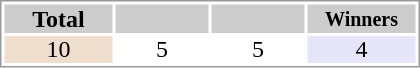<table style="border: 1px solid #999; background-color:#FFFFFF; line-height:16px; text-align:center">
<tr>
<th style="background-color: #ccc;" width="70">Total</th>
<th style="background-color: #ccc;" width="60"><small></small></th>
<th style="background-color: #ccc;" width="60"><small></small></th>
<th style="background-color: #ccc;" width="70"><small>Winners</small></th>
</tr>
<tr>
<td bgcolor=#EFDECD>10</td>
<td>5</td>
<td>5</td>
<td bgcolor="#E6E6FA">4</td>
</tr>
</table>
